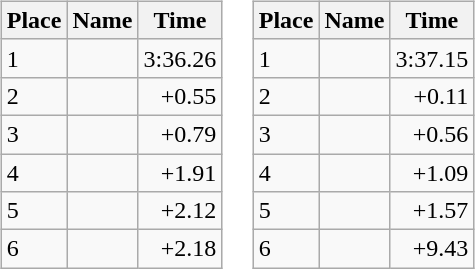<table border="0">
<tr>
<td valign="top"><br><table class="wikitable">
<tr>
<th>Place</th>
<th>Name</th>
<th>Time</th>
</tr>
<tr>
<td>1</td>
<td></td>
<td align="right">3:36.26</td>
</tr>
<tr>
<td>2</td>
<td></td>
<td align="right">+0.55</td>
</tr>
<tr>
<td>3</td>
<td></td>
<td align="right">+0.79</td>
</tr>
<tr>
<td>4</td>
<td></td>
<td align="right">+1.91</td>
</tr>
<tr>
<td>5</td>
<td></td>
<td align="right">+2.12</td>
</tr>
<tr>
<td>6</td>
<td></td>
<td align="right">+2.18</td>
</tr>
</table>
</td>
<td valign="top"><br><table class="wikitable">
<tr>
<th>Place</th>
<th>Name</th>
<th>Time</th>
</tr>
<tr>
<td>1</td>
<td></td>
<td align="right">3:37.15</td>
</tr>
<tr>
<td>2</td>
<td></td>
<td align="right">+0.11</td>
</tr>
<tr>
<td>3</td>
<td></td>
<td align="right">+0.56</td>
</tr>
<tr>
<td>4</td>
<td></td>
<td align="right">+1.09</td>
</tr>
<tr>
<td>5</td>
<td></td>
<td align="right">+1.57</td>
</tr>
<tr>
<td>6</td>
<td></td>
<td align="right">+9.43</td>
</tr>
</table>
</td>
</tr>
</table>
